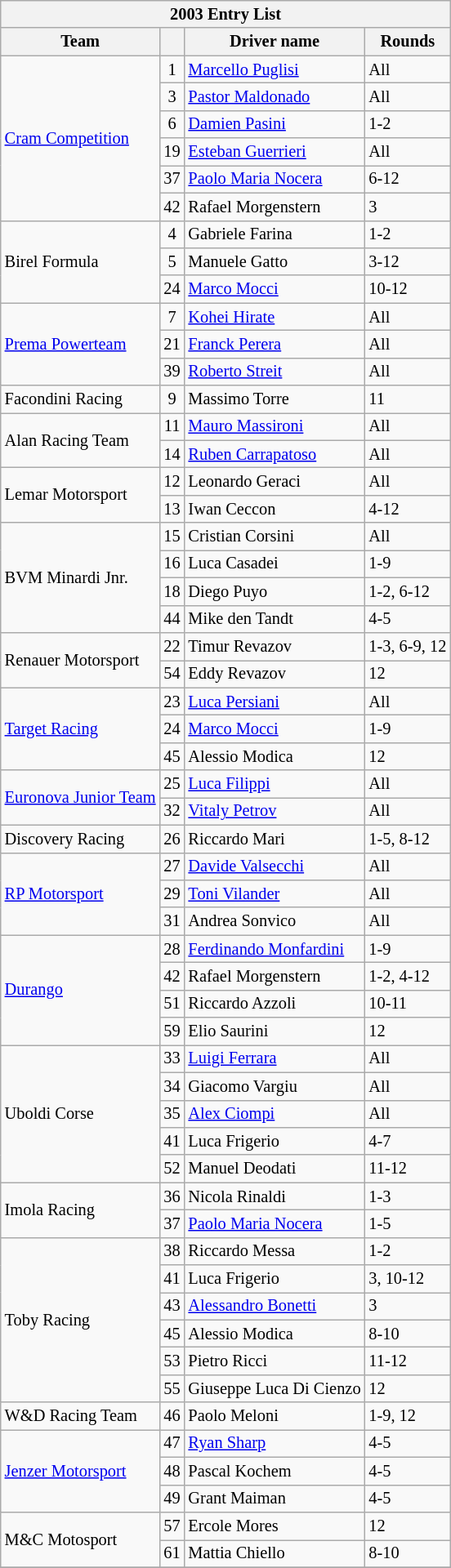<table class="wikitable" style="font-size:85%">
<tr>
<th colspan=4>2003 Entry List</th>
</tr>
<tr>
<th>Team</th>
<th></th>
<th>Driver name</th>
<th>Rounds</th>
</tr>
<tr>
<td rowspan=6 nowrap> <a href='#'>Cram Competition</a></td>
<td align=center>1</td>
<td> <a href='#'>Marcello Puglisi</a></td>
<td>All</td>
</tr>
<tr>
<td align=center>3</td>
<td> <a href='#'>Pastor Maldonado</a></td>
<td>All</td>
</tr>
<tr>
<td align=center>6</td>
<td> <a href='#'>Damien Pasini</a></td>
<td>1-2</td>
</tr>
<tr>
<td align=center>19</td>
<td> <a href='#'>Esteban Guerrieri</a></td>
<td>All</td>
</tr>
<tr>
<td align=center>37</td>
<td> <a href='#'>Paolo Maria Nocera</a></td>
<td>6-12</td>
</tr>
<tr>
<td align=center>42</td>
<td> Rafael Morgenstern</td>
<td>3</td>
</tr>
<tr>
<td rowspan=3 nowrap> Birel Formula</td>
<td align=center>4</td>
<td> Gabriele Farina</td>
<td>1-2</td>
</tr>
<tr>
<td align=center>5</td>
<td> Manuele Gatto</td>
<td>3-12</td>
</tr>
<tr>
<td align=center>24</td>
<td> <a href='#'>Marco Mocci</a></td>
<td>10-12</td>
</tr>
<tr>
<td rowspan=3 nowrap> <a href='#'>Prema Powerteam</a></td>
<td align=center>7</td>
<td> <a href='#'>Kohei Hirate</a></td>
<td>All</td>
</tr>
<tr>
<td align=center>21</td>
<td> <a href='#'>Franck Perera</a></td>
<td>All</td>
</tr>
<tr>
<td align=center>39</td>
<td> <a href='#'>Roberto Streit</a></td>
<td>All</td>
</tr>
<tr>
<td nowrap> Facondini Racing</td>
<td align=center>9</td>
<td> Massimo Torre</td>
<td>11</td>
</tr>
<tr>
<td rowspan=2 nowrap> Alan Racing Team</td>
<td align=center>11</td>
<td> <a href='#'>Mauro Massironi</a></td>
<td>All</td>
</tr>
<tr>
<td align=center>14</td>
<td> <a href='#'>Ruben Carrapatoso</a></td>
<td>All</td>
</tr>
<tr>
<td rowspan=2 nowrap> Lemar Motorsport</td>
<td align=center>12</td>
<td> Leonardo Geraci</td>
<td>All</td>
</tr>
<tr>
<td align=center>13</td>
<td> Iwan Ceccon</td>
<td>4-12</td>
</tr>
<tr>
<td rowspan=4 nowrap> BVM Minardi Jnr.</td>
<td align=center>15</td>
<td> Cristian Corsini</td>
<td>All</td>
</tr>
<tr>
<td align=center>16</td>
<td> Luca Casadei</td>
<td>1-9</td>
</tr>
<tr>
<td align=center>18</td>
<td> Diego Puyo</td>
<td>1-2, 6-12</td>
</tr>
<tr>
<td align=center>44</td>
<td> Mike den Tandt</td>
<td>4-5</td>
</tr>
<tr>
<td rowspan=2 nowrap> Renauer Motorsport</td>
<td align=center>22</td>
<td> Timur Revazov</td>
<td>1-3, 6-9, 12</td>
</tr>
<tr>
<td align=center>54</td>
<td> Eddy Revazov</td>
<td>12</td>
</tr>
<tr>
<td rowspan=3 nowrap> <a href='#'>Target Racing</a></td>
<td align=center>23</td>
<td> <a href='#'>Luca Persiani</a></td>
<td>All</td>
</tr>
<tr>
<td align=center>24</td>
<td> <a href='#'>Marco Mocci</a></td>
<td>1-9</td>
</tr>
<tr>
<td align=center>45</td>
<td> Alessio Modica</td>
<td>12</td>
</tr>
<tr>
<td rowspan=2 nowrap> <a href='#'>Euronova Junior Team</a></td>
<td align=center>25</td>
<td> <a href='#'>Luca Filippi</a></td>
<td>All</td>
</tr>
<tr>
<td align=center>32</td>
<td> <a href='#'>Vitaly Petrov</a></td>
<td>All</td>
</tr>
<tr>
<td nowrap> Discovery Racing</td>
<td align=center>26</td>
<td> Riccardo Mari</td>
<td>1-5, 8-12</td>
</tr>
<tr>
<td rowspan=3 nowrap> <a href='#'>RP Motorsport</a></td>
<td align=center>27</td>
<td> <a href='#'>Davide Valsecchi</a></td>
<td>All</td>
</tr>
<tr>
<td align=center>29</td>
<td> <a href='#'>Toni Vilander</a></td>
<td>All</td>
</tr>
<tr>
<td align=center>31</td>
<td> Andrea Sonvico</td>
<td>All</td>
</tr>
<tr>
<td rowspan=4 nowrap> <a href='#'>Durango</a></td>
<td align=center>28</td>
<td> <a href='#'>Ferdinando Monfardini</a></td>
<td>1-9</td>
</tr>
<tr>
<td align=center>42</td>
<td> Rafael Morgenstern</td>
<td>1-2, 4-12</td>
</tr>
<tr>
<td align=center>51</td>
<td> Riccardo Azzoli</td>
<td>10-11</td>
</tr>
<tr>
<td align=center>59</td>
<td> Elio Saurini</td>
<td>12</td>
</tr>
<tr>
<td rowspan=5 nowrap> Uboldi Corse</td>
<td align=center>33</td>
<td> <a href='#'>Luigi Ferrara</a></td>
<td>All</td>
</tr>
<tr>
<td align=center>34</td>
<td> Giacomo Vargiu</td>
<td>All</td>
</tr>
<tr>
<td align=center>35</td>
<td> <a href='#'>Alex Ciompi</a></td>
<td>All</td>
</tr>
<tr>
<td align=center>41</td>
<td> Luca Frigerio</td>
<td>4-7</td>
</tr>
<tr>
<td align=center>52</td>
<td> Manuel Deodati</td>
<td>11-12</td>
</tr>
<tr>
<td rowspan=2 nowrap> Imola Racing</td>
<td align=center>36</td>
<td> Nicola Rinaldi</td>
<td>1-3</td>
</tr>
<tr>
<td align=center>37</td>
<td> <a href='#'>Paolo Maria Nocera</a></td>
<td>1-5</td>
</tr>
<tr>
<td rowspan=6 nowrap> Toby Racing</td>
<td align=center>38</td>
<td> Riccardo Messa</td>
<td>1-2</td>
</tr>
<tr>
<td align=center>41</td>
<td> Luca Frigerio</td>
<td>3, 10-12</td>
</tr>
<tr>
<td align=center>43</td>
<td> <a href='#'>Alessandro Bonetti</a></td>
<td>3</td>
</tr>
<tr>
<td align=center>45</td>
<td> Alessio Modica</td>
<td>8-10</td>
</tr>
<tr>
<td align=center>53</td>
<td> Pietro Ricci</td>
<td>11-12</td>
</tr>
<tr>
<td align=center>55</td>
<td> Giuseppe Luca Di Cienzo</td>
<td>12</td>
</tr>
<tr>
<td nowrap> W&D Racing Team</td>
<td align=center>46</td>
<td> Paolo Meloni</td>
<td>1-9, 12</td>
</tr>
<tr>
<td rowspan=3 nowrap> <a href='#'>Jenzer Motorsport</a></td>
<td align=center>47</td>
<td> <a href='#'>Ryan Sharp</a></td>
<td>4-5</td>
</tr>
<tr>
<td align=center>48</td>
<td> Pascal Kochem</td>
<td>4-5</td>
</tr>
<tr>
<td align=center>49</td>
<td> Grant Maiman</td>
<td>4-5</td>
</tr>
<tr>
<td rowspan=2 nowrap> M&C Motosport</td>
<td align=center>57</td>
<td> Ercole Mores</td>
<td>12</td>
</tr>
<tr>
<td align=center>61</td>
<td> Mattia Chiello</td>
<td>8-10</td>
</tr>
<tr>
</tr>
</table>
